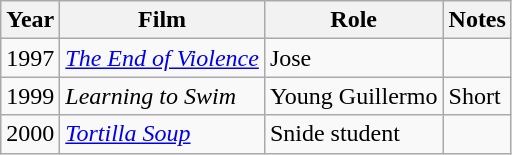<table class = "wikitable sortable">
<tr>
<th>Year</th>
<th>Film</th>
<th>Role</th>
<th class = "unsortable">Notes</th>
</tr>
<tr>
<td>1997</td>
<td><em><a href='#'>The End of Violence</a></em></td>
<td>Jose</td>
<td></td>
</tr>
<tr>
<td>1999</td>
<td><em>Learning to Swim</em></td>
<td>Young Guillermo</td>
<td>Short</td>
</tr>
<tr>
<td>2000</td>
<td><em><a href='#'>Tortilla Soup</a></em></td>
<td>Snide student</td>
<td></td>
</tr>
</table>
